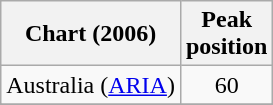<table class="wikitable sortable">
<tr>
<th>Chart (2006)</th>
<th>Peak<br> position</th>
</tr>
<tr>
<td>Australia (<a href='#'>ARIA</a>)</td>
<td align="center">60</td>
</tr>
<tr>
</tr>
<tr>
</tr>
<tr>
</tr>
<tr>
</tr>
<tr>
</tr>
<tr>
</tr>
<tr>
</tr>
<tr>
</tr>
<tr>
</tr>
<tr>
</tr>
<tr>
</tr>
<tr>
</tr>
</table>
